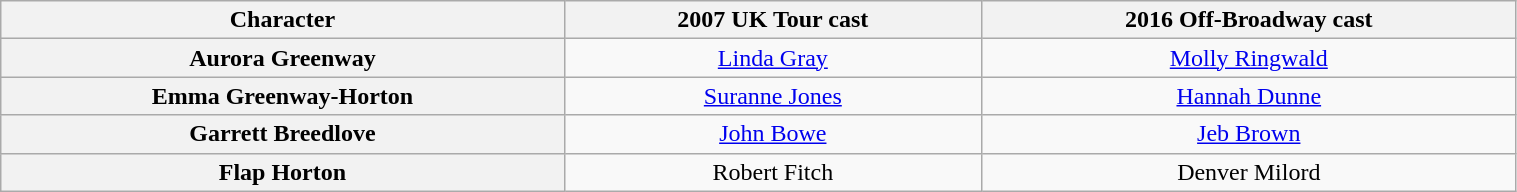<table class="wikitable" width="80%">
<tr>
<th>Character</th>
<th>2007 UK Tour cast</th>
<th>2016 Off-Broadway cast</th>
</tr>
<tr>
<th scope="row">Aurora Greenway</th>
<td align="center" colspan="1"><a href='#'>Linda Gray</a></td>
<td align="center" colspan="1"><a href='#'>Molly Ringwald</a></td>
</tr>
<tr>
<th scope="row">Emma Greenway-Horton</th>
<td align="center" colspan="1"><a href='#'>Suranne Jones</a></td>
<td align="center" colspan="1"><a href='#'>Hannah Dunne</a></td>
</tr>
<tr>
<th scope="row">Garrett Breedlove</th>
<td align="center" colspan="1"><a href='#'>John Bowe</a></td>
<td align="center" colspan="1"><a href='#'>Jeb Brown</a></td>
</tr>
<tr>
<th scope="row">Flap Horton</th>
<td align="center" colspan="1">Robert Fitch</td>
<td align="center" colspan="1">Denver Milord</td>
</tr>
</table>
